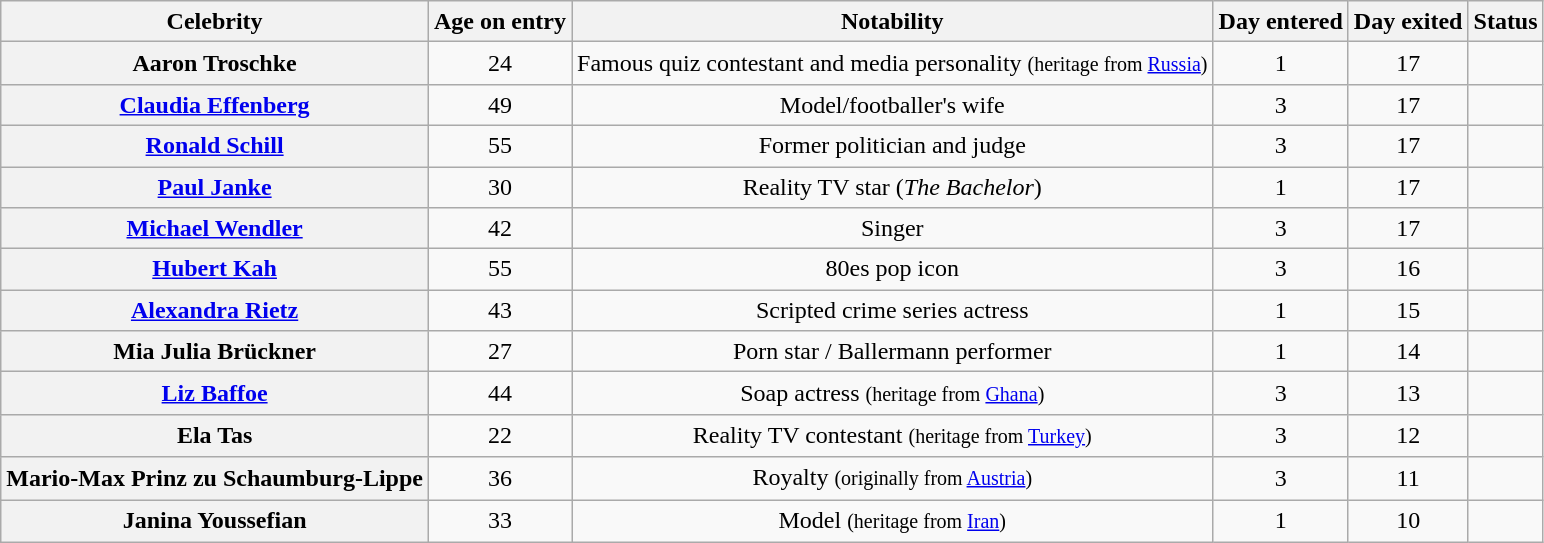<table class="wikitable sortable" style="text-align:center; line-height:20px; width:auto;">
<tr>
<th scope="col">Celebrity</th>
<th scope="col">Age on entry</th>
<th scope="col">Notability</th>
<th scope="col">Day entered</th>
<th scope="col">Day exited</th>
<th scope="col">Status</th>
</tr>
<tr>
<th>Aaron Troschke</th>
<td>24</td>
<td>Famous quiz contestant and media personality <small>(heritage from <a href='#'>Russia</a>)</small></td>
<td>1</td>
<td>17</td>
<td></td>
</tr>
<tr>
<th><a href='#'>Claudia Effenberg</a></th>
<td>49</td>
<td>Model/footballer's wife</td>
<td>3</td>
<td>17</td>
<td></td>
</tr>
<tr>
<th><a href='#'>Ronald Schill</a></th>
<td>55</td>
<td>Former politician and judge</td>
<td>3</td>
<td>17</td>
<td></td>
</tr>
<tr>
<th><a href='#'>Paul Janke</a></th>
<td>30</td>
<td>Reality TV star (<em>The Bachelor</em>)</td>
<td>1</td>
<td>17</td>
<td></td>
</tr>
<tr>
<th><a href='#'>Michael Wendler</a></th>
<td>42</td>
<td>Singer</td>
<td>3</td>
<td>17</td>
<td></td>
</tr>
<tr>
<th><a href='#'>Hubert Kah</a></th>
<td>55</td>
<td>80es pop icon</td>
<td>3</td>
<td>16</td>
<td></td>
</tr>
<tr>
<th><a href='#'>Alexandra Rietz</a></th>
<td>43</td>
<td>Scripted crime series actress</td>
<td>1</td>
<td>15</td>
<td></td>
</tr>
<tr>
<th>Mia Julia Brückner</th>
<td>27</td>
<td>Porn star / Ballermann performer</td>
<td>1</td>
<td>14</td>
<td></td>
</tr>
<tr>
<th><a href='#'>Liz Baffoe</a></th>
<td>44</td>
<td>Soap actress <small>(heritage from <a href='#'>Ghana</a>)</small></td>
<td>3</td>
<td>13</td>
<td></td>
</tr>
<tr>
<th>Ela Tas</th>
<td>22</td>
<td>Reality TV contestant <small>(heritage from <a href='#'>Turkey</a>)</small></td>
<td>3</td>
<td>12</td>
<td></td>
</tr>
<tr>
<th>Mario-Max Prinz zu Schaumburg-Lippe</th>
<td>36</td>
<td>Royalty <small>(originally from <a href='#'>Austria</a>)</small></td>
<td>3</td>
<td>11</td>
<td></td>
</tr>
<tr>
<th>Janina Youssefian</th>
<td>33</td>
<td>Model <small>(heritage from <a href='#'>Iran</a>)</small></td>
<td>1</td>
<td>10</td>
<td></td>
</tr>
</table>
